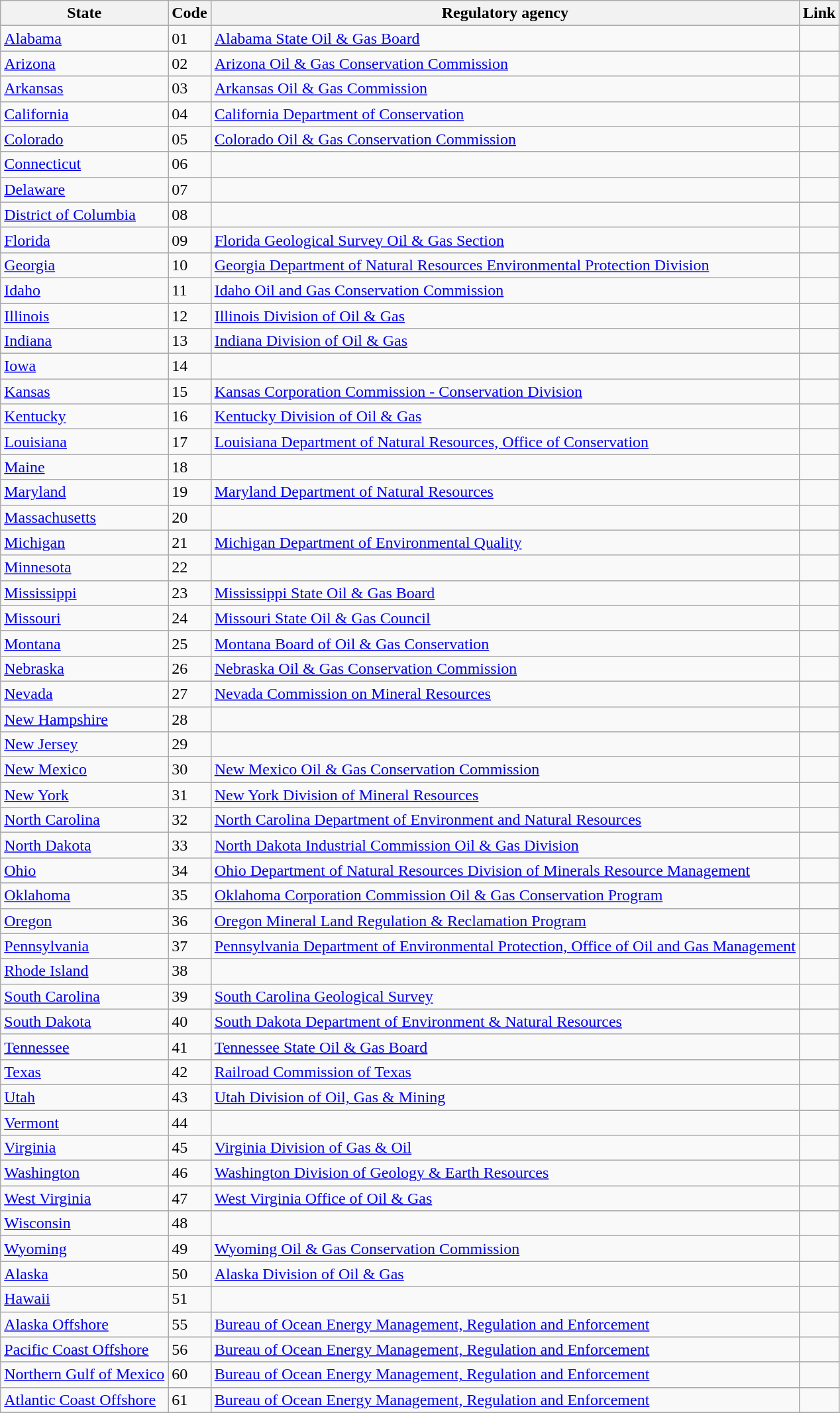<table class="wikitable">
<tr>
<th>State</th>
<th>Code</th>
<th>Regulatory agency</th>
<th>Link</th>
</tr>
<tr>
<td><a href='#'>Alabama</a></td>
<td>01</td>
<td><a href='#'>Alabama State Oil & Gas Board</a></td>
<td></td>
</tr>
<tr>
<td><a href='#'>Arizona</a></td>
<td>02</td>
<td><a href='#'>Arizona Oil & Gas Conservation Commission</a></td>
<td></td>
</tr>
<tr>
<td><a href='#'>Arkansas</a></td>
<td>03</td>
<td><a href='#'>Arkansas Oil & Gas Commission</a></td>
<td></td>
</tr>
<tr>
<td><a href='#'>California</a></td>
<td>04</td>
<td><a href='#'>California Department of Conservation</a></td>
<td></td>
</tr>
<tr>
<td><a href='#'>Colorado</a></td>
<td>05</td>
<td><a href='#'>Colorado Oil & Gas Conservation Commission</a></td>
<td> </td>
</tr>
<tr>
<td><a href='#'>Connecticut</a></td>
<td>06</td>
<td></td>
<td></td>
</tr>
<tr>
<td><a href='#'>Delaware</a></td>
<td>07</td>
<td></td>
<td></td>
</tr>
<tr>
<td><a href='#'>District of Columbia</a></td>
<td>08</td>
<td></td>
<td></td>
</tr>
<tr>
<td><a href='#'>Florida</a></td>
<td>09</td>
<td><a href='#'>Florida Geological Survey Oil & Gas Section</a></td>
<td></td>
</tr>
<tr>
<td><a href='#'>Georgia</a></td>
<td>10</td>
<td><a href='#'>Georgia Department of Natural Resources Environmental Protection Division</a></td>
<td></td>
</tr>
<tr>
<td><a href='#'>Idaho</a></td>
<td>11</td>
<td><a href='#'>Idaho Oil and Gas Conservation Commission</a></td>
<td></td>
</tr>
<tr>
<td><a href='#'>Illinois</a></td>
<td>12</td>
<td><a href='#'>Illinois Division of Oil & Gas</a></td>
<td></td>
</tr>
<tr>
<td><a href='#'>Indiana</a></td>
<td>13</td>
<td><a href='#'>Indiana Division of Oil & Gas</a></td>
<td></td>
</tr>
<tr>
<td><a href='#'>Iowa</a></td>
<td>14</td>
<td></td>
<td></td>
</tr>
<tr>
<td><a href='#'>Kansas</a></td>
<td>15</td>
<td><a href='#'>Kansas Corporation Commission - Conservation Division</a></td>
<td></td>
</tr>
<tr>
<td><a href='#'>Kentucky</a></td>
<td>16</td>
<td><a href='#'>Kentucky Division of Oil & Gas</a></td>
<td></td>
</tr>
<tr>
<td><a href='#'>Louisiana</a></td>
<td>17</td>
<td><a href='#'>Louisiana Department of Natural Resources, Office of Conservation</a></td>
<td></td>
</tr>
<tr>
<td><a href='#'>Maine</a></td>
<td>18</td>
<td></td>
<td></td>
</tr>
<tr>
<td><a href='#'>Maryland</a></td>
<td>19</td>
<td><a href='#'>Maryland Department of Natural Resources</a></td>
<td></td>
</tr>
<tr>
<td><a href='#'>Massachusetts</a></td>
<td>20</td>
<td></td>
<td></td>
</tr>
<tr>
<td><a href='#'>Michigan</a></td>
<td>21</td>
<td><a href='#'>Michigan Department of Environmental Quality</a></td>
<td></td>
</tr>
<tr>
<td><a href='#'>Minnesota</a></td>
<td>22</td>
<td></td>
<td></td>
</tr>
<tr>
<td><a href='#'>Mississippi</a></td>
<td>23</td>
<td><a href='#'>Mississippi State Oil & Gas Board</a></td>
<td></td>
</tr>
<tr>
<td><a href='#'>Missouri</a></td>
<td>24</td>
<td><a href='#'>Missouri State Oil & Gas Council</a></td>
<td></td>
</tr>
<tr>
<td><a href='#'>Montana</a></td>
<td>25</td>
<td><a href='#'>Montana Board of Oil & Gas Conservation</a></td>
<td></td>
</tr>
<tr>
<td><a href='#'>Nebraska</a></td>
<td>26</td>
<td><a href='#'>Nebraska Oil & Gas Conservation Commission</a></td>
<td></td>
</tr>
<tr>
<td><a href='#'>Nevada</a></td>
<td>27</td>
<td><a href='#'>Nevada Commission on Mineral Resources</a></td>
<td></td>
</tr>
<tr>
<td><a href='#'>New Hampshire</a></td>
<td>28</td>
<td></td>
<td></td>
</tr>
<tr>
<td><a href='#'>New Jersey</a></td>
<td>29</td>
<td></td>
<td></td>
</tr>
<tr>
<td><a href='#'>New Mexico</a></td>
<td>30</td>
<td><a href='#'>New Mexico Oil & Gas Conservation Commission</a></td>
<td></td>
</tr>
<tr>
<td><a href='#'>New York</a></td>
<td>31</td>
<td><a href='#'>New York Division of Mineral Resources</a></td>
<td></td>
</tr>
<tr>
<td><a href='#'>North Carolina</a></td>
<td>32</td>
<td><a href='#'>North Carolina Department of Environment and Natural Resources</a></td>
<td></td>
</tr>
<tr>
<td><a href='#'>North Dakota</a></td>
<td>33</td>
<td><a href='#'>North Dakota Industrial Commission Oil & Gas Division</a></td>
<td></td>
</tr>
<tr>
<td><a href='#'>Ohio</a></td>
<td>34</td>
<td><a href='#'>Ohio Department of Natural Resources Division of Minerals Resource Management</a></td>
<td></td>
</tr>
<tr>
<td><a href='#'>Oklahoma</a></td>
<td>35</td>
<td><a href='#'>Oklahoma Corporation Commission Oil & Gas Conservation Program</a></td>
<td></td>
</tr>
<tr>
<td><a href='#'>Oregon</a></td>
<td>36</td>
<td><a href='#'>Oregon Mineral Land Regulation & Reclamation Program</a></td>
<td></td>
</tr>
<tr>
<td><a href='#'>Pennsylvania</a></td>
<td>37</td>
<td><a href='#'>Pennsylvania Department of Environmental Protection, Office of Oil and Gas Management</a></td>
<td></td>
</tr>
<tr>
<td><a href='#'>Rhode Island</a></td>
<td>38</td>
<td></td>
<td></td>
</tr>
<tr>
<td><a href='#'>South Carolina</a></td>
<td>39</td>
<td><a href='#'>South Carolina Geological Survey</a></td>
<td></td>
</tr>
<tr>
<td><a href='#'>South Dakota</a></td>
<td>40</td>
<td><a href='#'>South Dakota Department of Environment & Natural Resources</a></td>
<td></td>
</tr>
<tr>
<td><a href='#'>Tennessee</a></td>
<td>41</td>
<td><a href='#'>Tennessee State Oil & Gas Board</a></td>
<td></td>
</tr>
<tr>
<td><a href='#'>Texas</a></td>
<td>42</td>
<td><a href='#'>Railroad Commission of Texas</a></td>
<td></td>
</tr>
<tr>
<td><a href='#'>Utah</a></td>
<td>43</td>
<td><a href='#'>Utah Division of Oil, Gas & Mining</a></td>
<td></td>
</tr>
<tr>
<td><a href='#'>Vermont</a></td>
<td>44</td>
<td></td>
<td></td>
</tr>
<tr>
<td><a href='#'>Virginia</a></td>
<td>45</td>
<td><a href='#'>Virginia Division of Gas & Oil</a></td>
<td></td>
</tr>
<tr>
<td><a href='#'>Washington</a></td>
<td>46</td>
<td><a href='#'>Washington Division of Geology & Earth Resources</a></td>
<td></td>
</tr>
<tr>
<td><a href='#'>West Virginia</a></td>
<td>47</td>
<td><a href='#'>West Virginia Office of Oil & Gas</a></td>
<td></td>
</tr>
<tr>
<td><a href='#'>Wisconsin</a></td>
<td>48</td>
<td></td>
<td></td>
</tr>
<tr>
<td><a href='#'>Wyoming</a></td>
<td>49</td>
<td><a href='#'>Wyoming Oil & Gas Conservation Commission</a></td>
<td></td>
</tr>
<tr>
<td><a href='#'>Alaska</a></td>
<td>50</td>
<td><a href='#'>Alaska Division of Oil & Gas</a></td>
<td></td>
</tr>
<tr>
<td><a href='#'>Hawaii</a></td>
<td>51</td>
<td></td>
<td></td>
</tr>
<tr>
<td><a href='#'>Alaska Offshore</a></td>
<td>55</td>
<td><a href='#'>Bureau of Ocean Energy Management, Regulation and Enforcement</a></td>
<td></td>
</tr>
<tr>
<td><a href='#'>Pacific Coast Offshore</a></td>
<td>56</td>
<td><a href='#'>Bureau of Ocean Energy Management, Regulation and Enforcement</a></td>
<td></td>
</tr>
<tr>
<td><a href='#'>Northern Gulf of Mexico</a></td>
<td>60</td>
<td><a href='#'>Bureau of Ocean Energy Management, Regulation and Enforcement</a></td>
<td></td>
</tr>
<tr>
<td><a href='#'>Atlantic Coast Offshore</a></td>
<td>61</td>
<td><a href='#'>Bureau of Ocean Energy Management, Regulation and Enforcement</a></td>
<td></td>
</tr>
<tr>
</tr>
</table>
